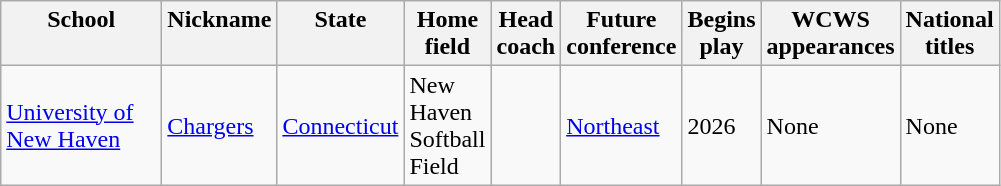<table class="wikitable">
<tr valign=baseline>
<th style="width:100px;">School</th>
<th style="width:20px;">Nickname</th>
<th style="width:15px;">State</th>
<th style="width:40px;">Home field</th>
<th style="width:35px;">Head coach</th>
<th style="width:20px;">Future conference</th>
<th style="width:25px;">Begins play</th>
<th style="width:35px;">WCWS appearances</th>
<th style="width:20px;">National titles</th>
</tr>
<tr>
<td><a href='#'>University of New Haven</a></td>
<td><a href='#'>Chargers</a></td>
<td><a href='#'>Connecticut</a></td>
<td>New Haven Softball Field</td>
<td></td>
<td><a href='#'>Northeast</a></td>
<td>2026</td>
<td>None</td>
<td>None</td>
</tr>
</table>
